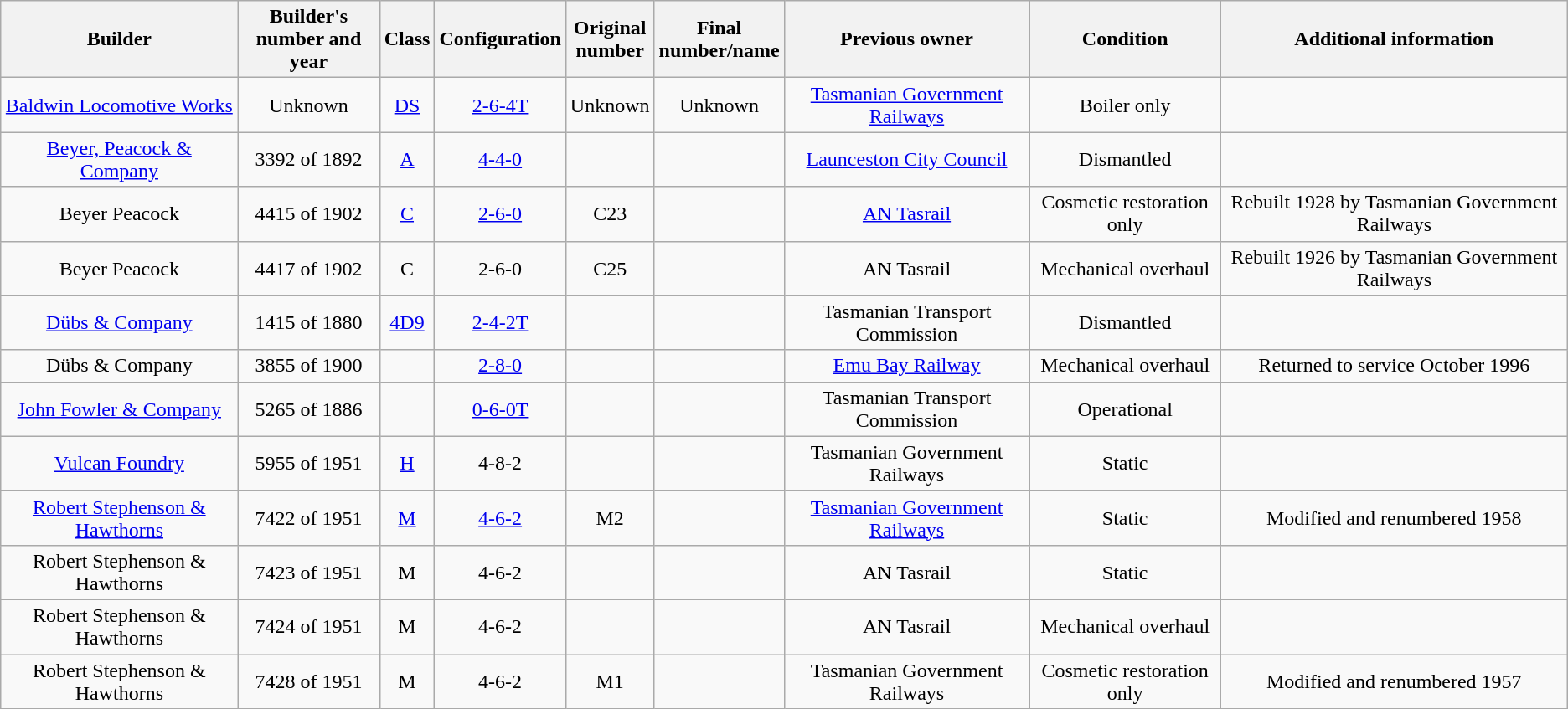<table class="wikitable sortable" style=text-align:center>
<tr>
<th>Builder</th>
<th>Builder's<br>number and year</th>
<th>Class</th>
<th>Configuration</th>
<th>Original<br>number</th>
<th>Final<br>number/name</th>
<th>Previous owner</th>
<th>Condition</th>
<th>Additional information</th>
</tr>
<tr>
<td><a href='#'>Baldwin Locomotive Works</a></td>
<td>Unknown</td>
<td><a href='#'>DS</a></td>
<td><a href='#'>2-6-4T</a></td>
<td>Unknown</td>
<td>Unknown</td>
<td><a href='#'>Tasmanian Government Railways</a></td>
<td>Boiler only</td>
<td></td>
</tr>
<tr>
<td><a href='#'>Beyer, Peacock & Company</a></td>
<td>3392 of 1892</td>
<td><a href='#'>A</a></td>
<td><a href='#'>4-4-0</a></td>
<td></td>
<td></td>
<td><a href='#'>Launceston City Council</a></td>
<td>Dismantled</td>
<td></td>
</tr>
<tr>
<td>Beyer Peacock</td>
<td>4415 of 1902</td>
<td><a href='#'>C</a></td>
<td><a href='#'>2-6-0</a></td>
<td>C23</td>
<td></td>
<td><a href='#'>AN Tasrail</a></td>
<td>Cosmetic restoration only</td>
<td>Rebuilt 1928 by Tasmanian Government Railways</td>
</tr>
<tr>
<td>Beyer Peacock</td>
<td>4417 of 1902</td>
<td>C</td>
<td>2-6-0</td>
<td>C25</td>
<td></td>
<td>AN Tasrail</td>
<td>Mechanical overhaul</td>
<td>Rebuilt 1926 by Tasmanian Government Railways</td>
</tr>
<tr>
<td><a href='#'>Dübs & Company</a></td>
<td>1415 of 1880</td>
<td><a href='#'>4D9</a></td>
<td><a href='#'>2-4-2T</a></td>
<td></td>
<td></td>
<td>Tasmanian Transport Commission</td>
<td>Dismantled</td>
<td></td>
</tr>
<tr>
<td>Dübs & Company</td>
<td>3855 of 1900</td>
<td></td>
<td><a href='#'>2-8-0</a></td>
<td></td>
<td></td>
<td><a href='#'>Emu Bay Railway</a></td>
<td>Mechanical overhaul</td>
<td>Returned to service October 1996</td>
</tr>
<tr>
<td><a href='#'>John Fowler & Company</a></td>
<td>5265 of 1886</td>
<td></td>
<td><a href='#'>0-6-0T</a></td>
<td></td>
<td></td>
<td>Tasmanian Transport Commission</td>
<td>Operational</td>
<td></td>
</tr>
<tr>
<td><a href='#'>Vulcan Foundry</a></td>
<td>5955 of 1951</td>
<td><a href='#'>H</a></td>
<td>4-8-2</td>
<td></td>
<td></td>
<td>Tasmanian Government Railways</td>
<td>Static</td>
<td></td>
</tr>
<tr>
<td><a href='#'>Robert Stephenson & Hawthorns</a></td>
<td>7422 of 1951</td>
<td><a href='#'>M</a></td>
<td><a href='#'>4-6-2</a></td>
<td>M2</td>
<td></td>
<td><a href='#'>Tasmanian Government Railways</a></td>
<td>Static</td>
<td>Modified and renumbered 1958</td>
</tr>
<tr>
<td>Robert Stephenson & Hawthorns</td>
<td>7423 of 1951</td>
<td>M</td>
<td>4-6-2</td>
<td></td>
<td></td>
<td>AN Tasrail</td>
<td>Static</td>
<td></td>
</tr>
<tr>
<td>Robert Stephenson & Hawthorns</td>
<td>7424 of 1951</td>
<td>M</td>
<td>4-6-2</td>
<td></td>
<td></td>
<td>AN Tasrail</td>
<td>Mechanical overhaul</td>
<td></td>
</tr>
<tr>
<td>Robert Stephenson & Hawthorns</td>
<td>7428 of 1951</td>
<td>M</td>
<td>4-6-2</td>
<td>M1</td>
<td></td>
<td>Tasmanian Government Railways</td>
<td>Cosmetic restoration only</td>
<td>Modified and renumbered 1957</td>
</tr>
</table>
